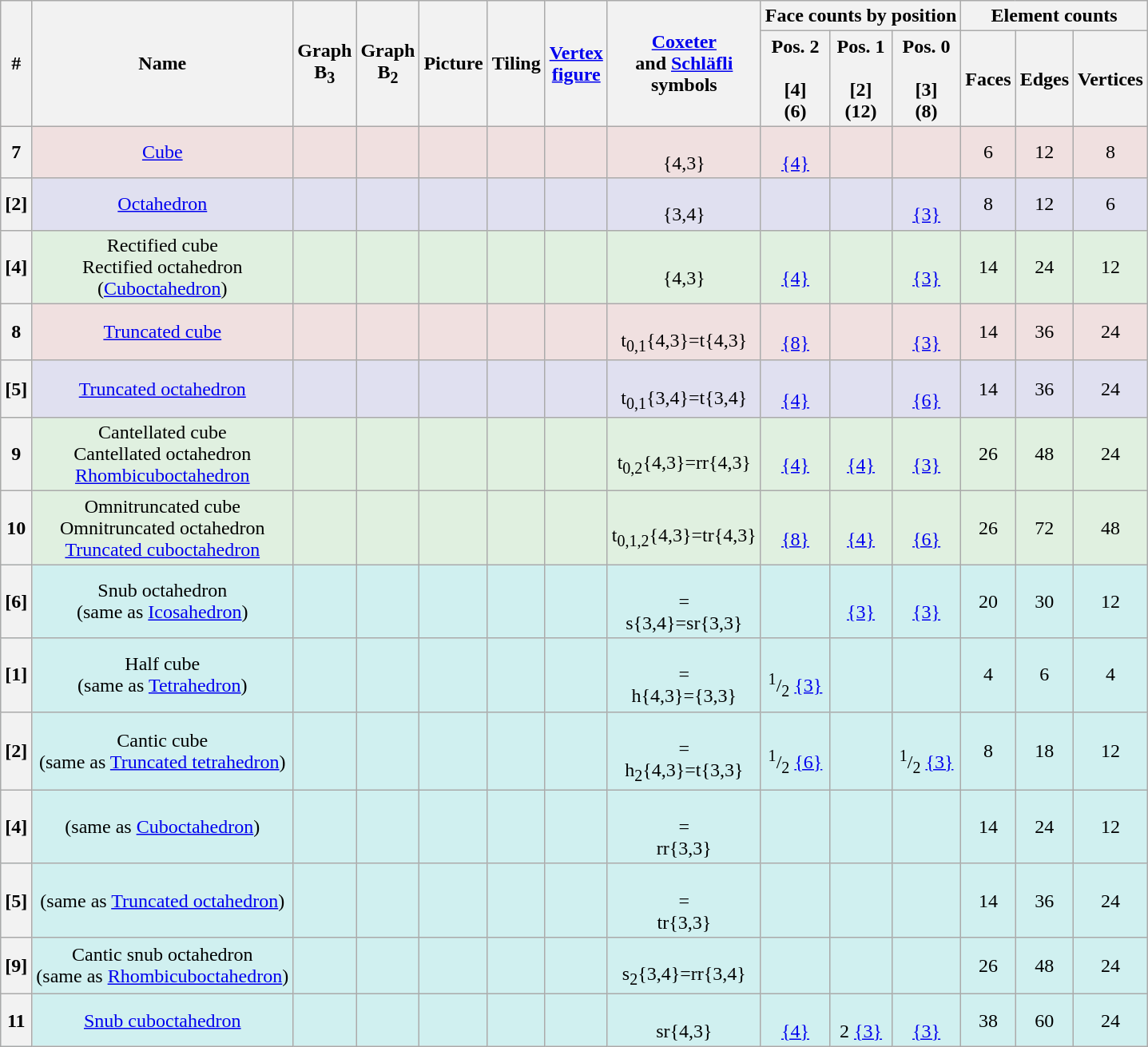<table class="wikitable">
<tr>
<th rowspan=2>#</th>
<th rowspan=2>Name</th>
<th rowspan=2>Graph<br>B<sub>3</sub></th>
<th rowspan=2>Graph<br>B<sub>2</sub></th>
<th rowspan=2>Picture</th>
<th rowspan=2>Tiling</th>
<th rowspan=2><a href='#'>Vertex<br>figure</a></th>
<th rowspan=2><a href='#'>Coxeter</a><br>and <a href='#'>Schläfli</a><br>symbols</th>
<th colspan=3>Face counts by position</th>
<th colspan=3>Element counts</th>
</tr>
<tr>
<th>Pos. 2<br><br>[4]<br>(6)</th>
<th>Pos. 1<br><br>[2]<br>(12)</th>
<th>Pos. 0<br><br>[3]<br>(8)</th>
<th>Faces</th>
<th>Edges</th>
<th>Vertices</th>
</tr>
<tr bgcolor="#f0e0e0" align=center>
<th>7</th>
<td align=center><a href='#'>Cube</a></td>
<td></td>
<td></td>
<td></td>
<td></td>
<td></td>
<td align=center><br>{4,3}</td>
<td><br><a href='#'>{4}</a></td>
<td></td>
<td></td>
<td>6</td>
<td>12</td>
<td>8</td>
</tr>
<tr bgcolor="#e0e0f0" align=center>
<th>[2]</th>
<td align=center><a href='#'>Octahedron</a></td>
<td></td>
<td></td>
<td></td>
<td></td>
<td></td>
<td align=center><br>{3,4}</td>
<td></td>
<td></td>
<td><br><a href='#'>{3}</a></td>
<td>8</td>
<td>12</td>
<td>6</td>
</tr>
<tr bgcolor="#e0f0e0" align=center>
<th>[4]</th>
<td align=center>Rectified cube<br>Rectified octahedron<br>(<a href='#'>Cuboctahedron</a>)</td>
<td></td>
<td></td>
<td></td>
<td></td>
<td></td>
<td align=center><br>{4,3}</td>
<td><br><a href='#'>{4}</a></td>
<td></td>
<td><br><a href='#'>{3}</a></td>
<td>14</td>
<td>24</td>
<td>12</td>
</tr>
<tr bgcolor="#f0e0e0" align=center>
<th>8</th>
<td align=center><a href='#'>Truncated cube</a></td>
<td></td>
<td></td>
<td></td>
<td></td>
<td></td>
<td align=center><br>t<sub>0,1</sub>{4,3}=t{4,3}</td>
<td><br><a href='#'>{8}</a></td>
<td></td>
<td><br><a href='#'>{3}</a></td>
<td>14</td>
<td>36</td>
<td>24</td>
</tr>
<tr bgcolor="#e0e0f0" align=center>
<th>[5]</th>
<td align=center><a href='#'>Truncated octahedron</a></td>
<td></td>
<td></td>
<td></td>
<td></td>
<td></td>
<td align=center><br>t<sub>0,1</sub>{3,4}=t{3,4}</td>
<td><br><a href='#'>{4}</a></td>
<td></td>
<td><br><a href='#'>{6}</a></td>
<td>14</td>
<td>36</td>
<td>24</td>
</tr>
<tr bgcolor="#e0f0e0" align=center>
<th>9</th>
<td align=center>Cantellated cube<br>Cantellated octahedron<br><a href='#'>Rhombicuboctahedron</a></td>
<td></td>
<td></td>
<td></td>
<td></td>
<td></td>
<td align=center><br>t<sub>0,2</sub>{4,3}=rr{4,3}</td>
<td><br><a href='#'>{4}</a></td>
<td><br><a href='#'>{4}</a></td>
<td><br><a href='#'>{3}</a></td>
<td>26</td>
<td>48</td>
<td>24</td>
</tr>
<tr bgcolor="#e0f0e0" align=center>
<th>10</th>
<td align=center>Omnitruncated cube<br>Omnitruncated octahedron<br><a href='#'>Truncated cuboctahedron</a></td>
<td></td>
<td></td>
<td></td>
<td></td>
<td></td>
<td align=center><br>t<sub>0,1,2</sub>{4,3}=tr{4,3}</td>
<td><br><a href='#'>{8}</a></td>
<td><br><a href='#'>{4}</a></td>
<td><br><a href='#'>{6}</a></td>
<td>26</td>
<td>72</td>
<td>48</td>
</tr>
<tr bgcolor="#d0f0f0" align=center>
<th>[6]</th>
<td align=center>Snub octahedron<br>(same as <a href='#'>Icosahedron</a>)</td>
<td></td>
<td></td>
<td></td>
<td></td>
<td></td>
<td align=center><br>= <br>s{3,4}=sr{3,3}</td>
<td></td>
<td><br><a href='#'>{3}</a></td>
<td><br><a href='#'>{3}</a></td>
<td>20</td>
<td>30</td>
<td>12</td>
</tr>
<tr bgcolor="#d0f0f0" align=center>
<th>[1]</th>
<td align=center>Half cube<br>(same as <a href='#'>Tetrahedron</a>)</td>
<td></td>
<td></td>
<td></td>
<td></td>
<td></td>
<td align=center><br>= <br>h{4,3}={3,3}</td>
<td><br><sup>1</sup>/<sub>2</sub> <a href='#'>{3}</a></td>
<td></td>
<td></td>
<td>4</td>
<td>6</td>
<td>4</td>
</tr>
<tr bgcolor="#d0f0f0" align=center>
<th>[2]</th>
<td align=center>Cantic cube<br>(same as <a href='#'>Truncated tetrahedron</a>)</td>
<td></td>
<td></td>
<td></td>
<td></td>
<td></td>
<td align=center><br>= <br>h<sub>2</sub>{4,3}=t{3,3}</td>
<td><br> <sup>1</sup>/<sub>2</sub> <a href='#'>{6}</a></td>
<td></td>
<td><br><sup>1</sup>/<sub>2</sub> <a href='#'>{3}</a></td>
<td>8</td>
<td>18</td>
<td>12</td>
</tr>
<tr bgcolor="#d0f0f0" align=center>
<th>[4]</th>
<td>(same as <a href='#'>Cuboctahedron</a>)</td>
<td></td>
<td></td>
<td></td>
<td></td>
<td></td>
<td align=center><br>= <br>rr{3,3}</td>
<td></td>
<td></td>
<td></td>
<td>14</td>
<td>24</td>
<td>12</td>
</tr>
<tr bgcolor="#d0f0f0" align=center>
<th>[5]</th>
<td>(same as <a href='#'>Truncated octahedron</a>)</td>
<td></td>
<td></td>
<td></td>
<td></td>
<td></td>
<td align=center><br>= <br>tr{3,3}</td>
<td></td>
<td></td>
<td></td>
<td>14</td>
<td>36</td>
<td>24</td>
</tr>
<tr bgcolor="#d0f0f0" align=center>
<th>[9]</th>
<td>Cantic snub octahedron<br>(same as <a href='#'>Rhombicuboctahedron</a>)</td>
<td></td>
<td></td>
<td></td>
<td></td>
<td></td>
<td align=center><br>s<sub>2</sub>{3,4}=rr{3,4}</td>
<td></td>
<td></td>
<td></td>
<td>26</td>
<td>48</td>
<td>24</td>
</tr>
<tr bgcolor="#d0f0f0" align=center>
<th>11</th>
<td align=center><a href='#'>Snub cuboctahedron</a></td>
<td></td>
<td></td>
<td></td>
<td></td>
<td></td>
<td align=center><br>sr{4,3}</td>
<td><br><a href='#'>{4}</a></td>
<td><br>2 <a href='#'>{3}</a></td>
<td><br><a href='#'>{3}</a></td>
<td>38</td>
<td>60</td>
<td>24</td>
</tr>
</table>
